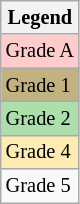<table class="wikitable" style="font-size:85%;">
<tr>
<th>Legend</th>
</tr>
<tr bgcolor=ffcccc>
<td>Grade A</td>
</tr>
<tr bgcolor="#C2B280">
<td>Grade 1</td>
</tr>
<tr bgcolor="#ADDFAD">
<td>Grade 2</td>
</tr>
<tr bgcolor="#ffecb2">
<td>Grade 4</td>
</tr>
<tr>
<td>Grade 5</td>
</tr>
</table>
